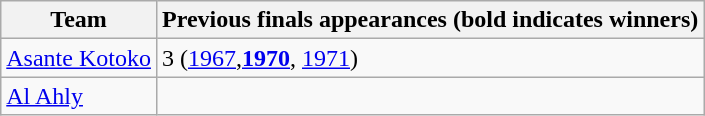<table class="wikitable">
<tr>
<th>Team</th>
<th>Previous finals appearances (bold indicates winners)</th>
</tr>
<tr>
<td> <a href='#'>Asante Kotoko</a></td>
<td>3 (<a href='#'>1967</a>,<strong><a href='#'>1970</a></strong>,  <a href='#'>1971</a>)</td>
</tr>
<tr>
<td> <a href='#'>Al Ahly</a></td>
<td></td>
</tr>
</table>
